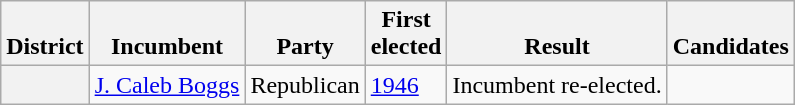<table class=wikitable>
<tr valign=bottom>
<th>District</th>
<th>Incumbent</th>
<th>Party</th>
<th>First<br>elected</th>
<th>Result</th>
<th>Candidates</th>
</tr>
<tr>
<th></th>
<td><a href='#'>J. Caleb Boggs</a></td>
<td>Republican</td>
<td><a href='#'>1946</a></td>
<td>Incumbent re-elected.</td>
<td nowrap></td>
</tr>
</table>
